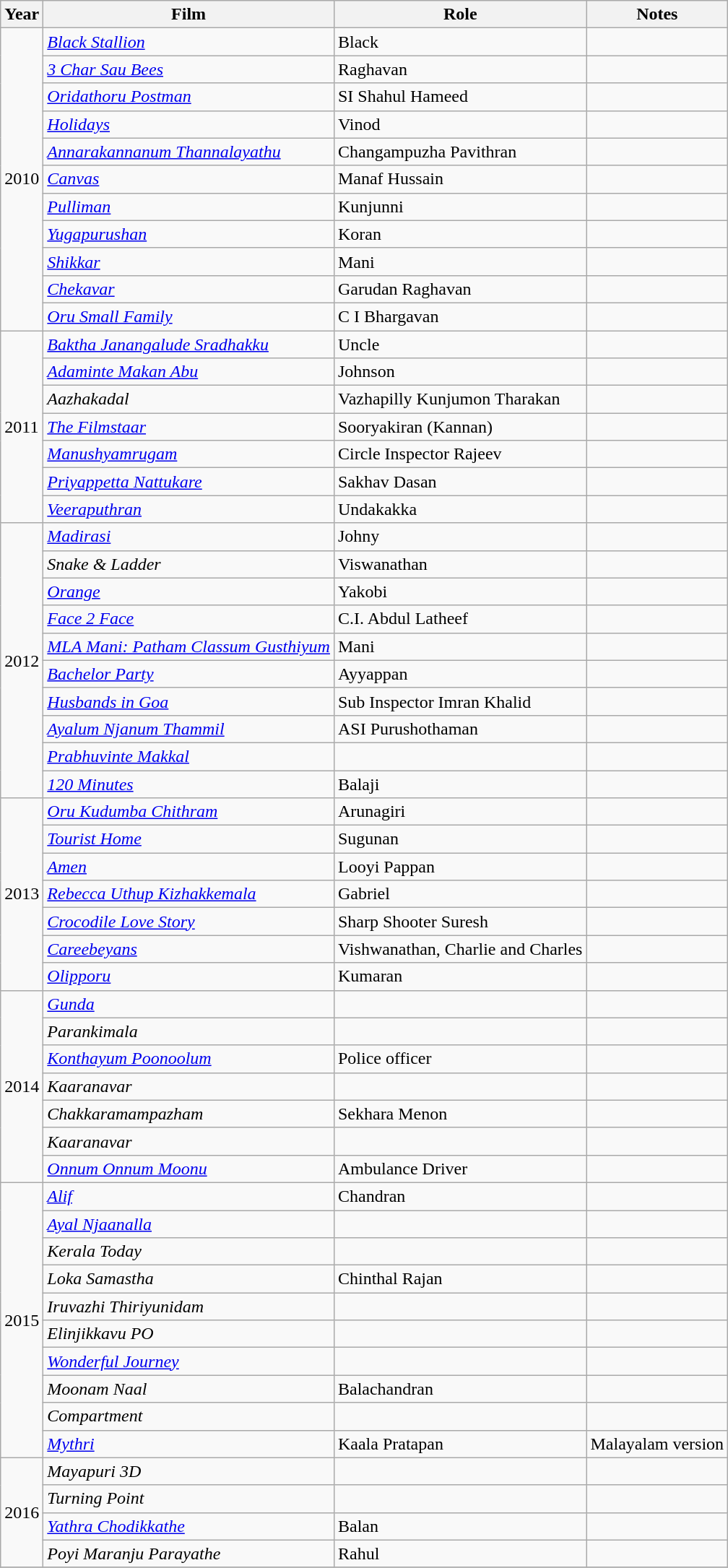<table class="wikitable sortable">
<tr>
<th scope="col">Year</th>
<th scope="col">Film</th>
<th scope="col">Role</th>
<th>Notes</th>
</tr>
<tr>
<td rowspan=11>2010</td>
<td><em><a href='#'>Black Stallion</a></em></td>
<td>Black</td>
<td></td>
</tr>
<tr>
<td><em><a href='#'>3 Char Sau Bees</a></em></td>
<td>Raghavan</td>
<td></td>
</tr>
<tr>
<td><em><a href='#'>Oridathoru Postman</a></em></td>
<td>SI Shahul Hameed</td>
<td></td>
</tr>
<tr>
<td><em><a href='#'>Holidays</a></em></td>
<td>Vinod</td>
<td></td>
</tr>
<tr>
<td><em><a href='#'>Annarakannanum Thannalayathu</a></em></td>
<td>Changampuzha Pavithran</td>
<td></td>
</tr>
<tr>
<td><em><a href='#'>Canvas</a></em></td>
<td>Manaf Hussain</td>
<td></td>
</tr>
<tr>
<td><em><a href='#'>Pulliman</a></em></td>
<td>Kunjunni</td>
<td></td>
</tr>
<tr>
<td><em><a href='#'>Yugapurushan</a></em></td>
<td>Koran</td>
<td></td>
</tr>
<tr>
<td><em><a href='#'>Shikkar</a></em></td>
<td>Mani</td>
<td></td>
</tr>
<tr>
<td><em><a href='#'>Chekavar</a></em></td>
<td>Garudan Raghavan</td>
<td></td>
</tr>
<tr>
<td><em><a href='#'>Oru Small Family</a></em></td>
<td>C I Bhargavan</td>
<td></td>
</tr>
<tr>
<td rowspan=7>2011</td>
<td><em><a href='#'>Baktha Janangalude Sradhakku</a></em></td>
<td>Uncle</td>
<td></td>
</tr>
<tr>
<td><em><a href='#'>Adaminte Makan Abu</a> </em></td>
<td>Johnson</td>
<td></td>
</tr>
<tr>
<td><em>Aazhakadal</em></td>
<td>Vazhapilly Kunjumon Tharakan</td>
<td></td>
</tr>
<tr>
<td><em><a href='#'>The Filmstaar</a></em></td>
<td>Sooryakiran (Kannan)</td>
<td></td>
</tr>
<tr>
<td><em><a href='#'>Manushyamrugam</a></em></td>
<td>Circle Inspector Rajeev</td>
<td></td>
</tr>
<tr>
<td><em><a href='#'>Priyappetta Nattukare</a></em></td>
<td>Sakhav Dasan</td>
<td></td>
</tr>
<tr>
<td><em><a href='#'>Veeraputhran</a></em></td>
<td>Undakakka</td>
<td></td>
</tr>
<tr>
<td rowspan=10>2012</td>
<td><em><a href='#'>Madirasi</a></em></td>
<td>Johny</td>
<td></td>
</tr>
<tr>
<td><em>Snake & Ladder</em></td>
<td>Viswanathan</td>
<td></td>
</tr>
<tr>
<td><em><a href='#'>Orange</a></em></td>
<td>Yakobi</td>
<td></td>
</tr>
<tr>
<td><em><a href='#'>Face 2 Face</a></em></td>
<td>C.I. Abdul Latheef</td>
<td></td>
</tr>
<tr>
<td><em><a href='#'>MLA Mani: Patham Classum Gusthiyum</a></em></td>
<td>Mani</td>
<td></td>
</tr>
<tr>
<td><em><a href='#'>Bachelor Party</a></em></td>
<td>Ayyappan</td>
<td></td>
</tr>
<tr>
<td><em><a href='#'>Husbands in Goa</a></em></td>
<td>Sub Inspector Imran Khalid</td>
<td></td>
</tr>
<tr>
<td><em><a href='#'>Ayalum Njanum Thammil</a></em></td>
<td>ASI Purushothaman</td>
<td></td>
</tr>
<tr>
<td><em><a href='#'>Prabhuvinte Makkal</a></em></td>
<td></td>
<td></td>
</tr>
<tr>
<td><em><a href='#'>120 Minutes</a></em></td>
<td>Balaji</td>
<td></td>
</tr>
<tr>
<td rowspan=7>2013</td>
<td><em><a href='#'>Oru Kudumba Chithram</a></em></td>
<td>Arunagiri</td>
<td></td>
</tr>
<tr>
<td><em><a href='#'>Tourist Home</a></em></td>
<td>Sugunan</td>
<td></td>
</tr>
<tr>
<td><em><a href='#'>Amen</a></em></td>
<td>Looyi Pappan</td>
<td></td>
</tr>
<tr>
<td><em><a href='#'>Rebecca Uthup Kizhakkemala</a></em></td>
<td>Gabriel</td>
<td></td>
</tr>
<tr>
<td><em><a href='#'>Crocodile Love Story</a></em></td>
<td>Sharp Shooter Suresh</td>
<td></td>
</tr>
<tr>
<td><em><a href='#'>Careebeyans</a> </em></td>
<td>Vishwanathan, Charlie and Charles</td>
<td></td>
</tr>
<tr>
<td><em><a href='#'>Olipporu</a></em></td>
<td>Kumaran</td>
<td></td>
</tr>
<tr>
<td rowspan=7>2014</td>
<td><em><a href='#'>Gunda</a></em></td>
<td></td>
<td></td>
</tr>
<tr>
<td><em>Parankimala</em></td>
<td></td>
<td></td>
</tr>
<tr>
<td><em><a href='#'>Konthayum Poonoolum</a></em></td>
<td>Police officer</td>
<td></td>
</tr>
<tr>
<td><em>Kaaranavar</em></td>
<td></td>
<td></td>
</tr>
<tr>
<td><em>Chakkaramampazham</em></td>
<td>Sekhara Menon</td>
<td></td>
</tr>
<tr>
<td><em>Kaaranavar</em></td>
<td></td>
<td></td>
</tr>
<tr>
<td><em><a href='#'>Onnum Onnum Moonu</a></em></td>
<td>Ambulance Driver</td>
<td></td>
</tr>
<tr>
<td rowspan=10>2015</td>
<td><em><a href='#'>Alif</a></em></td>
<td>Chandran</td>
<td></td>
</tr>
<tr>
<td><em><a href='#'>Ayal Njaanalla</a></em></td>
<td></td>
<td></td>
</tr>
<tr>
<td><em>Kerala Today</em></td>
<td></td>
<td></td>
</tr>
<tr>
<td><em>Loka Samastha</em></td>
<td>Chinthal Rajan</td>
<td></td>
</tr>
<tr>
<td><em>Iruvazhi Thiriyunidam</em></td>
<td></td>
<td></td>
</tr>
<tr>
<td><em>Elinjikkavu PO</em></td>
<td></td>
<td></td>
</tr>
<tr>
<td><em><a href='#'>Wonderful Journey</a></em></td>
<td></td>
<td></td>
</tr>
<tr>
<td><em>Moonam Naal</em></td>
<td>Balachandran</td>
<td></td>
</tr>
<tr>
<td><em>Compartment</em></td>
<td></td>
<td></td>
</tr>
<tr>
<td><em><a href='#'>Mythri</a></em></td>
<td>Kaala Pratapan</td>
<td>Malayalam version</td>
</tr>
<tr>
<td rowspan=4>2016</td>
<td><em>Mayapuri 3D</em></td>
<td></td>
<td></td>
</tr>
<tr>
<td><em>Turning Point</em></td>
<td></td>
<td></td>
</tr>
<tr>
<td><em><a href='#'>Yathra Chodikkathe</a></em></td>
<td>Balan</td>
<td></td>
</tr>
<tr>
<td><em>Poyi Maranju Parayathe</em></td>
<td>Rahul</td>
<td></td>
</tr>
<tr>
</tr>
</table>
